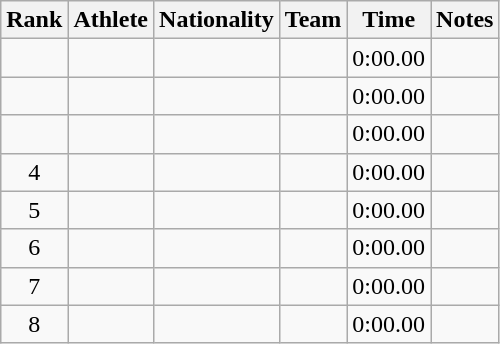<table class="wikitable sortable plainrowheaders" style="text-align:center">
<tr>
<th scope="col">Rank</th>
<th scope="col">Athlete</th>
<th scope="col">Nationality</th>
<th scope="col">Team</th>
<th scope="col">Time</th>
<th scope="col">Notes</th>
</tr>
<tr>
<td></td>
<td align=left></td>
<td align=left></td>
<td></td>
<td>0:00.00</td>
<td></td>
</tr>
<tr>
<td></td>
<td align=left></td>
<td align=left></td>
<td></td>
<td>0:00.00</td>
<td></td>
</tr>
<tr>
<td></td>
<td align=left></td>
<td align=left></td>
<td></td>
<td>0:00.00</td>
<td></td>
</tr>
<tr>
<td>4</td>
<td align=left></td>
<td align=left></td>
<td></td>
<td>0:00.00</td>
<td></td>
</tr>
<tr>
<td>5</td>
<td align=left></td>
<td align=left></td>
<td></td>
<td>0:00.00</td>
<td></td>
</tr>
<tr>
<td>6</td>
<td align=left></td>
<td align=left></td>
<td></td>
<td>0:00.00</td>
<td></td>
</tr>
<tr>
<td>7</td>
<td align=left></td>
<td align=left></td>
<td></td>
<td>0:00.00</td>
<td></td>
</tr>
<tr>
<td>8</td>
<td align=left></td>
<td align=left></td>
<td></td>
<td>0:00.00</td>
<td></td>
</tr>
</table>
